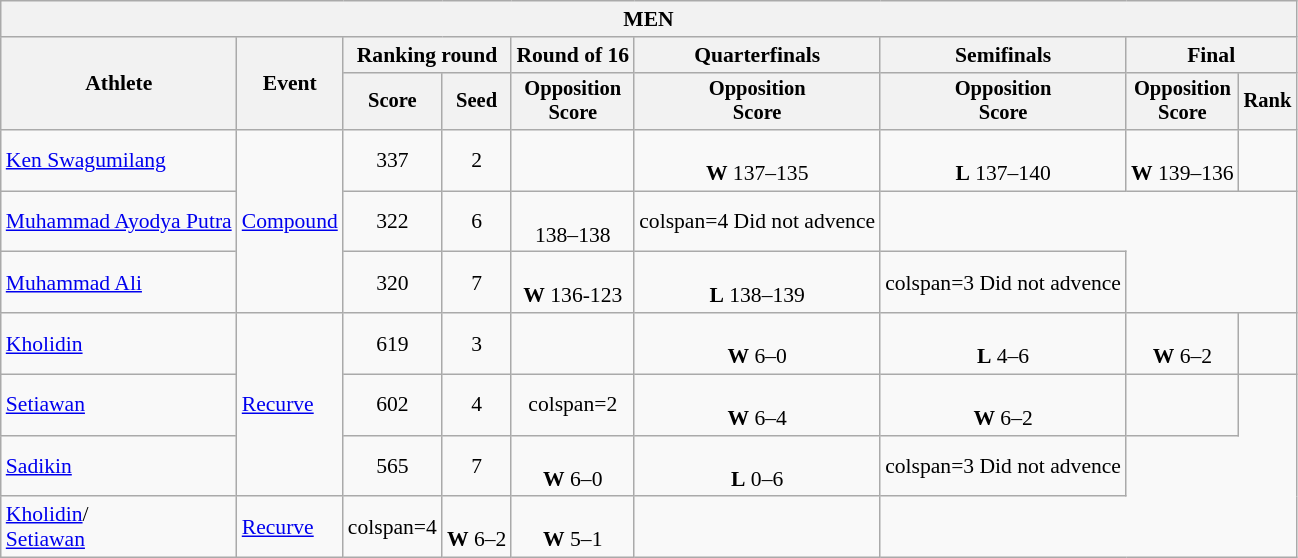<table class="wikitable" style="font-size:90%">
<tr>
<th colspan="9">MEN</th>
</tr>
<tr>
<th rowspan=2>Athlete</th>
<th rowspan=2>Event</th>
<th colspan="2">Ranking round</th>
<th>Round of 16</th>
<th>Quarterfinals</th>
<th>Semifinals</th>
<th colspan="2">Final</th>
</tr>
<tr style="font-size:95%">
<th>Score</th>
<th>Seed</th>
<th>Opposition<br>Score</th>
<th>Opposition<br>Score</th>
<th>Opposition<br>Score</th>
<th>Opposition<br>Score</th>
<th>Rank</th>
</tr>
<tr align=center>
<td align=left><a href='#'>Ken Swagumilang</a></td>
<td rowspan="3" align=left><a href='#'>Compound</a></td>
<td>337</td>
<td>2</td>
<td></td>
<td><br> <strong>W</strong> 137–135</td>
<td><br> <strong>L</strong> 137–140</td>
<td><br> <strong>W</strong> 139–136</td>
<td></td>
</tr>
<tr align=center>
<td align=left><a href='#'>Muhammad Ayodya Putra</a></td>
<td>322</td>
<td>6</td>
<td><br> <strong> </strong> 138–138</td>
<td>colspan=4 Did not advence</td>
</tr>
<tr align=center>
<td align=left><a href='#'>Muhammad Ali</a></td>
<td>320</td>
<td>7</td>
<td><br><strong>W</strong> 136-123</td>
<td><br> <strong>L</strong> 138–139</td>
<td>colspan=3 Did not advence</td>
</tr>
<tr align=center>
<td align=left><a href='#'>Kholidin</a></td>
<td rowspan="3" align=left><a href='#'>Recurve</a></td>
<td>619</td>
<td>3</td>
<td></td>
<td><br><strong>W</strong> 6–0</td>
<td><br><strong>L</strong> 4–6</td>
<td><br><strong>W</strong> 6–2</td>
<td></td>
</tr>
<tr align=center>
<td align=left><a href='#'>Setiawan</a></td>
<td>602</td>
<td>4</td>
<td>colspan=2 </td>
<td><br><strong>W</strong> 6–4</td>
<td><br><strong>W</strong> 6–2</td>
<td></td>
</tr>
<tr align=center>
<td align=left><a href='#'>Sadikin</a></td>
<td>565</td>
<td>7</td>
<td><br><strong>W</strong> 6–0</td>
<td><br><strong>L</strong> 0–6</td>
<td>colspan=3 Did not advence</td>
</tr>
<tr align=center>
<td align=left><a href='#'>Kholidin</a>/<br><a href='#'>Setiawan</a></td>
<td align=left><a href='#'>Recurve</a></td>
<td>colspan=4 </td>
<td><br><strong>W</strong> 6–2</td>
<td><br><strong>W</strong> 5–1</td>
<td></td>
</tr>
</table>
